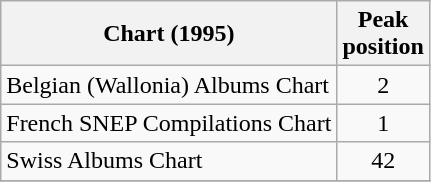<table class="wikitable sortable">
<tr>
<th align="left">Chart (1995)</th>
<th align="center">Peak<br>position</th>
</tr>
<tr>
<td align="left">Belgian (Wallonia) Albums Chart</td>
<td align="center">2</td>
</tr>
<tr>
<td align="left">French SNEP Compilations Chart</td>
<td align="center">1</td>
</tr>
<tr>
<td align="left">Swiss Albums Chart</td>
<td align="center">42</td>
</tr>
<tr>
</tr>
</table>
